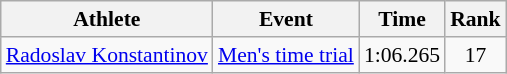<table class=wikitable style="font-size:90%">
<tr>
<th>Athlete</th>
<th>Event</th>
<th>Time</th>
<th>Rank</th>
</tr>
<tr align=center>
<td align=left><a href='#'>Radoslav Konstantinov</a></td>
<td align=left><a href='#'>Men's time trial</a></td>
<td>1:06.265</td>
<td>17</td>
</tr>
</table>
